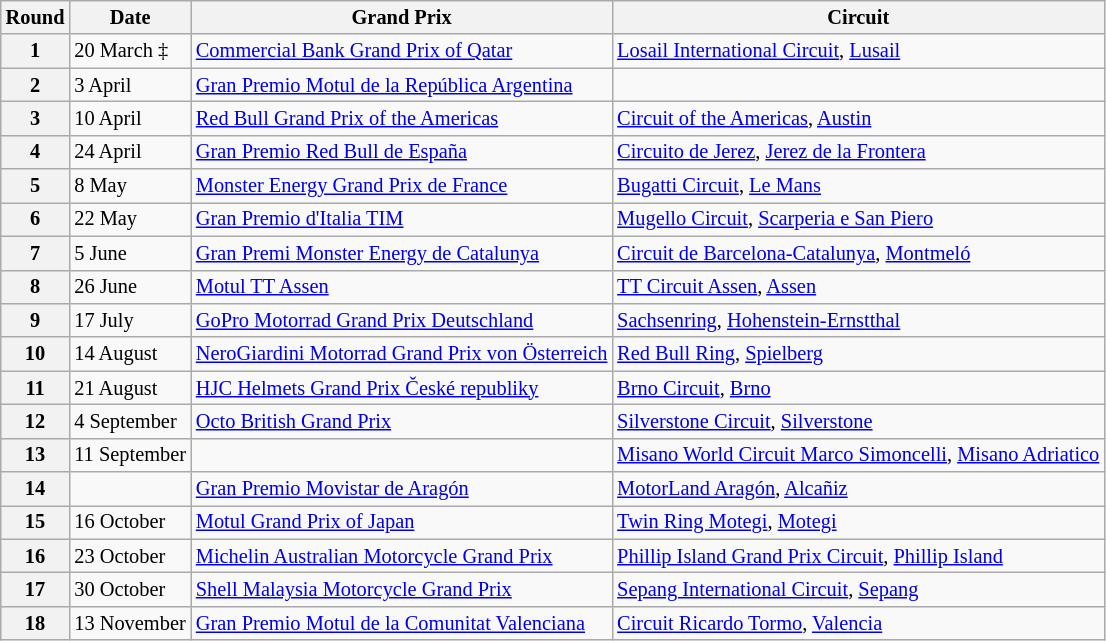<table class="wikitable" style="font-size: 85%">
<tr>
<th>Round</th>
<th>Date</th>
<th>Grand Prix</th>
<th>Circuit</th>
</tr>
<tr>
<th>1</th>
<td>20 March ‡</td>
<td> <a href='#'>Commercial Bank Grand Prix of Qatar</a></td>
<td><a href='#'>Losail International Circuit</a>, <a href='#'>Lusail</a></td>
</tr>
<tr>
<th>2</th>
<td>3 April</td>
<td> <a href='#'>Gran Premio Motul de la República Argentina</a></td>
<td></td>
</tr>
<tr>
<th>3</th>
<td>10 April</td>
<td> <a href='#'>Red Bull Grand Prix of the Americas</a></td>
<td><a href='#'>Circuit of the Americas</a>, <a href='#'>Austin</a></td>
</tr>
<tr>
<th>4</th>
<td>24 April</td>
<td> <a href='#'>Gran Premio Red Bull de España</a></td>
<td><a href='#'>Circuito de Jerez</a>, <a href='#'>Jerez de la Frontera</a></td>
</tr>
<tr>
<th>5</th>
<td>8 May</td>
<td> <a href='#'>Monster Energy Grand Prix de France</a></td>
<td><a href='#'>Bugatti Circuit</a>, <a href='#'>Le Mans</a></td>
</tr>
<tr>
<th>6</th>
<td>22 May</td>
<td> <a href='#'>Gran Premio d'Italia TIM</a></td>
<td><a href='#'>Mugello Circuit</a>, <a href='#'>Scarperia e San Piero</a></td>
</tr>
<tr>
<th>7</th>
<td>5 June</td>
<td> <a href='#'>Gran Premi Monster Energy de Catalunya</a></td>
<td><a href='#'>Circuit de Barcelona-Catalunya</a>, <a href='#'>Montmeló</a></td>
</tr>
<tr>
<th>8</th>
<td>26 June</td>
<td> <a href='#'>Motul TT Assen</a></td>
<td><a href='#'>TT Circuit Assen</a>, <a href='#'>Assen</a></td>
</tr>
<tr>
<th>9</th>
<td>17 July</td>
<td> <a href='#'>GoPro Motorrad Grand Prix Deutschland</a></td>
<td><a href='#'>Sachsenring</a>, <a href='#'>Hohenstein-Ernstthal</a></td>
</tr>
<tr>
<th>10</th>
<td>14 August</td>
<td> <a href='#'>NeroGiardini Motorrad Grand Prix von Österreich</a></td>
<td><a href='#'>Red Bull Ring</a>, <a href='#'>Spielberg</a></td>
</tr>
<tr>
<th>11</th>
<td>21 August</td>
<td> <a href='#'>HJC Helmets Grand Prix České republiky</a></td>
<td><a href='#'>Brno Circuit</a>, <a href='#'>Brno</a></td>
</tr>
<tr>
<th>12</th>
<td>4 September</td>
<td> <a href='#'>Octo British Grand Prix</a></td>
<td><a href='#'>Silverstone Circuit</a>, <a href='#'>Silverstone</a></td>
</tr>
<tr>
<th>13</th>
<td>11 September</td>
<td></td>
<td><a href='#'>Misano World Circuit Marco Simoncelli</a>, <a href='#'>Misano Adriatico</a></td>
</tr>
<tr>
<th>14</th>
<td></td>
<td> <a href='#'>Gran Premio Movistar de Aragón</a></td>
<td><a href='#'>MotorLand Aragón</a>, <a href='#'>Alcañiz</a></td>
</tr>
<tr>
<th>15</th>
<td>16 October</td>
<td> <a href='#'>Motul Grand Prix of Japan</a></td>
<td><a href='#'>Twin Ring Motegi</a>, <a href='#'>Motegi</a></td>
</tr>
<tr>
<th>16</th>
<td>23 October</td>
<td> <a href='#'>Michelin Australian Motorcycle Grand Prix</a></td>
<td><a href='#'>Phillip Island Grand Prix Circuit</a>, <a href='#'>Phillip Island</a></td>
</tr>
<tr>
<th>17</th>
<td>30 October</td>
<td> <a href='#'>Shell Malaysia Motorcycle Grand Prix</a></td>
<td><a href='#'>Sepang International Circuit</a>, <a href='#'>Sepang</a></td>
</tr>
<tr>
<th>18</th>
<td>13 November</td>
<td> <a href='#'>Gran Premio Motul de la Comunitat Valenciana</a></td>
<td><a href='#'>Circuit Ricardo Tormo</a>, <a href='#'>Valencia</a></td>
</tr>
</table>
